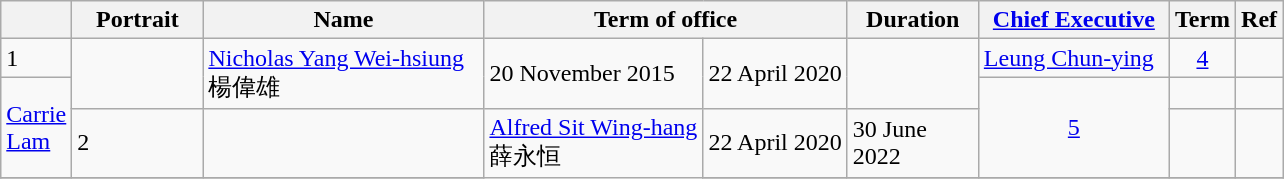<table class="wikitable"  style="text-align:left">
<tr>
<th width=10px></th>
<th width=80px>Portrait</th>
<th width=180px>Name</th>
<th width=180px colspan=2>Term of office</th>
<th width=80px>Duration</th>
<th width=120px><a href='#'>Chief Executive</a></th>
<th>Term</th>
<th>Ref</th>
</tr>
<tr>
<td bgcolor=>1</td>
<td rowspan=2></td>
<td rowspan=2><a href='#'>Nicholas Yang Wei-hsiung </a><br>楊偉雄</td>
<td rowspan=2>20 November 2015</td>
<td rowspan=2>22 April 2020</td>
<td rowspan=2></td>
<td><a href='#'>Leung Chun-ying</a><br></td>
<td align=center><a href='#'>4</a></td>
<td></td>
</tr>
<tr>
<td rowspan=2><a href='#'>Carrie Lam</a><br></td>
<td rowspan=2 align=center><a href='#'>5</a></td>
<td></td>
</tr>
<tr>
<td bgcolor=>2</td>
<td></td>
<td rowspan=2><a href='#'>Alfred Sit Wing-hang</a><br>薛永恒</td>
<td>22 April 2020</td>
<td>30 June 2022</td>
<td></td>
<td></td>
</tr>
<tr>
</tr>
</table>
